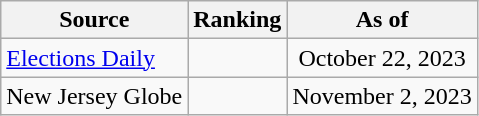<table class="wikitable" style="text-align:center">
<tr>
<th>Source</th>
<th>Ranking</th>
<th>As of</th>
</tr>
<tr>
<td align=left><a href='#'>Elections Daily</a></td>
<td></td>
<td>October 22, 2023</td>
</tr>
<tr>
<td align=left>New Jersey Globe</td>
<td></td>
<td>November 2, 2023</td>
</tr>
</table>
